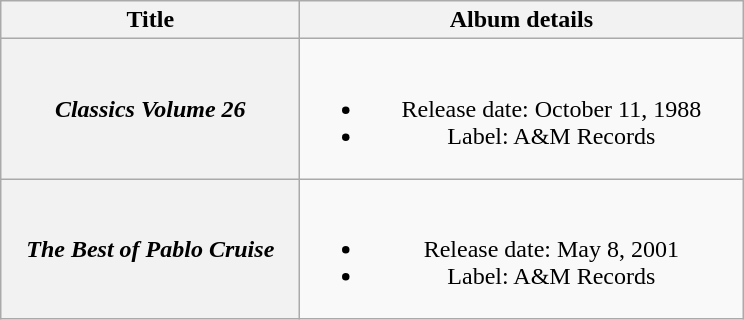<table class="wikitable plainrowheaders" style="text-align:center;">
<tr>
<th scope="col" style="width:12em;">Title</th>
<th scope="col" style="width:18em;">Album details</th>
</tr>
<tr>
<th scope="row"><em>Classics Volume 26</em></th>
<td><br><ul><li>Release date: October 11, 1988</li><li>Label: A&M Records</li></ul></td>
</tr>
<tr>
<th scope="row"><em>The Best of Pablo Cruise</em></th>
<td><br><ul><li>Release date: May 8, 2001</li><li>Label: A&M Records</li></ul></td>
</tr>
</table>
